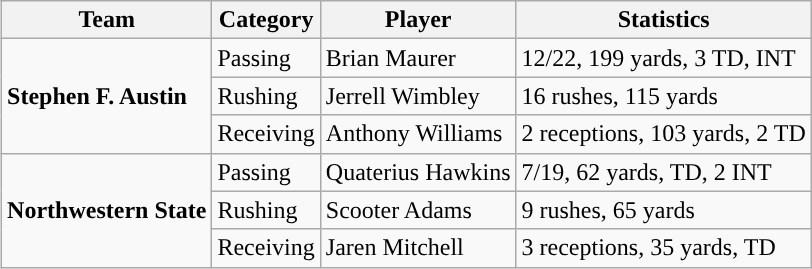<table class="wikitable" style="float: right;">
<tr>
<th>Team</th>
<th>Category</th>
<th>Player</th>
<th>Statistics</th>
</tr>
<tr>
<td rowspan=3><strong>Stephen F. Austin</strong></td>
<td>Passing</td>
<td>Brian Maurer</td>
<td>12/22, 199 yards, 3 TD, INT</td>
</tr>
<tr>
<td>Rushing</td>
<td>Jerrell Wimbley</td>
<td>16 rushes, 115 yards</td>
</tr>
<tr>
<td>Receiving</td>
<td>Anthony Williams</td>
<td>2 receptions, 103 yards, 2 TD</td>
</tr>
<tr>
<td rowspan=3><strong>Northwestern State</strong></td>
<td>Passing</td>
<td>Quaterius Hawkins</td>
<td>7/19, 62 yards, TD, 2 INT</td>
</tr>
<tr>
<td>Rushing</td>
<td>Scooter Adams</td>
<td>9 rushes, 65 yards</td>
</tr>
<tr>
<td>Receiving</td>
<td>Jaren Mitchell</td>
<td>3 receptions, 35 yards, TD</td>
</tr>
</table>
